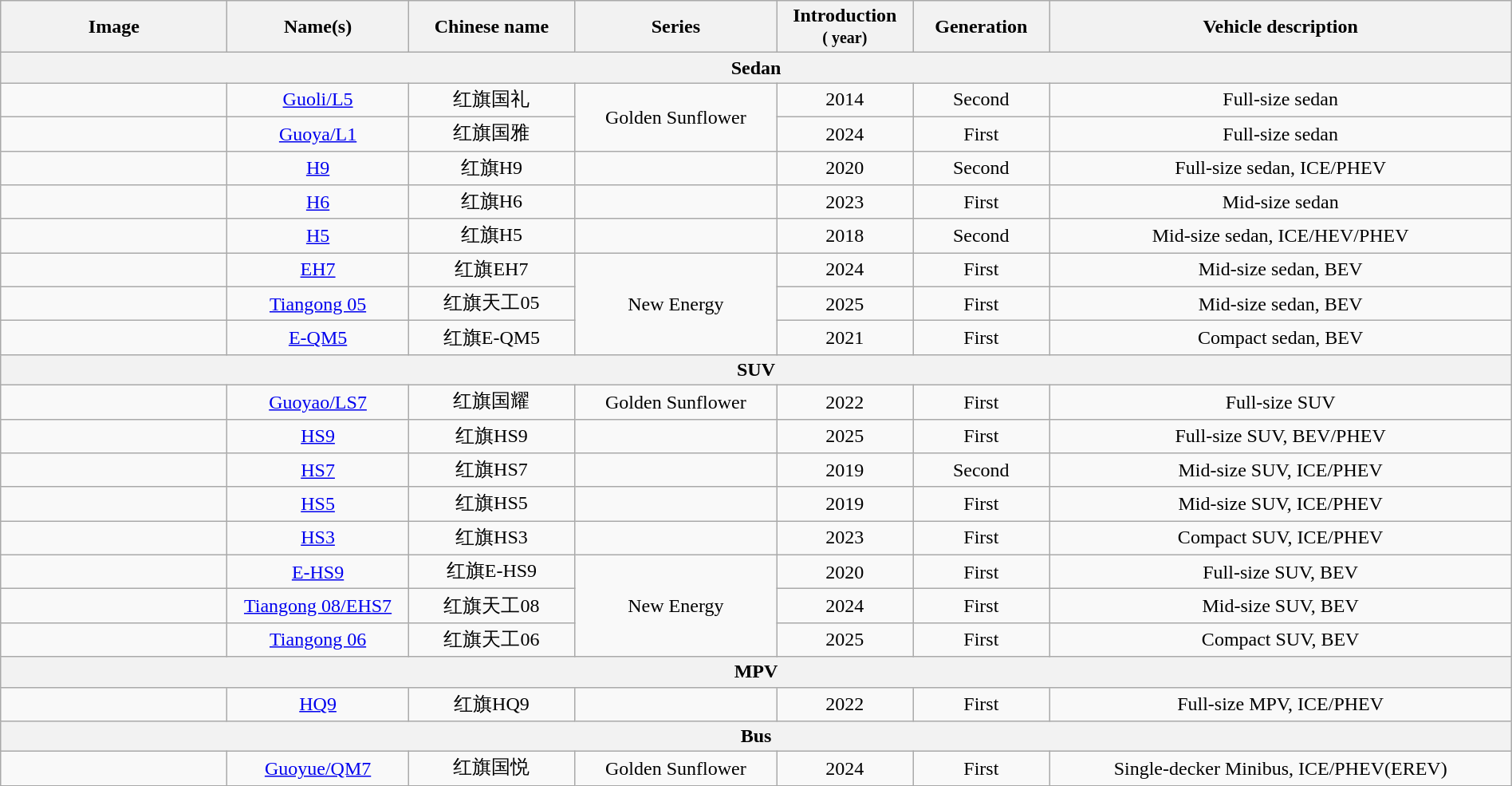<table class="wikitable sortable" style="text-align: center; width: 100%">
<tr>
<th class="unsortable" width="15%">Image</th>
<th class="unsortable" width="12%">Name(s)</th>
<th>Chinese name</th>
<th>Series</th>
<th width="9%">Introduction<br><small>( year)</small></th>
<th>Generation</th>
<th class="unsortable">Vehicle description</th>
</tr>
<tr>
<th colspan="7">Sedan</th>
</tr>
<tr>
<td></td>
<td><a href='#'>Guoli/L5</a></td>
<td>红旗国礼</td>
<td rowspan="2">Golden Sunflower</td>
<td>2014</td>
<td>Second</td>
<td>Full-size sedan</td>
</tr>
<tr>
<td></td>
<td><a href='#'>Guoya/L1</a></td>
<td>红旗国雅</td>
<td>2024</td>
<td>First</td>
<td>Full-size sedan</td>
</tr>
<tr>
<td></td>
<td><a href='#'>H9</a></td>
<td>红旗H9</td>
<td></td>
<td>2020</td>
<td>Second</td>
<td>Full-size sedan, ICE/PHEV</td>
</tr>
<tr>
<td></td>
<td><a href='#'>H6</a></td>
<td>红旗H6</td>
<td></td>
<td>2023</td>
<td>First</td>
<td>Mid-size sedan</td>
</tr>
<tr>
<td></td>
<td><a href='#'>H5</a></td>
<td>红旗H5</td>
<td></td>
<td>2018</td>
<td>Second</td>
<td>Mid-size sedan, ICE/HEV/PHEV</td>
</tr>
<tr>
<td></td>
<td><a href='#'>EH7</a></td>
<td>红旗EH7</td>
<td rowspan="3">New Energy</td>
<td>2024</td>
<td>First</td>
<td>Mid-size sedan, BEV</td>
</tr>
<tr>
<td></td>
<td><a href='#'>Tiangong 05</a></td>
<td>红旗天工05</td>
<td>2025</td>
<td>First</td>
<td>Mid-size sedan, BEV</td>
</tr>
<tr>
<td></td>
<td><a href='#'>E-QM5</a></td>
<td>红旗E-QM5</td>
<td>2021</td>
<td>First</td>
<td>Compact sedan, BEV</td>
</tr>
<tr>
<th colspan="7">SUV</th>
</tr>
<tr>
<td></td>
<td><a href='#'>Guoyao/LS7</a></td>
<td>红旗国耀</td>
<td>Golden Sunflower</td>
<td>2022</td>
<td>First</td>
<td>Full-size SUV</td>
</tr>
<tr>
<td></td>
<td><a href='#'>HS9</a></td>
<td>红旗HS9</td>
<td></td>
<td>2025</td>
<td>First</td>
<td>Full-size SUV, BEV/PHEV</td>
</tr>
<tr>
<td></td>
<td><a href='#'>HS7</a></td>
<td>红旗HS7</td>
<td></td>
<td>2019</td>
<td>Second</td>
<td>Mid-size SUV, ICE/PHEV</td>
</tr>
<tr>
<td></td>
<td><a href='#'>HS5</a></td>
<td>红旗HS5</td>
<td></td>
<td>2019</td>
<td>First</td>
<td>Mid-size SUV, ICE/PHEV</td>
</tr>
<tr>
<td></td>
<td><a href='#'>HS3</a></td>
<td>红旗HS3</td>
<td></td>
<td>2023</td>
<td>First</td>
<td>Compact SUV, ICE/PHEV</td>
</tr>
<tr>
<td></td>
<td><a href='#'>E-HS9</a></td>
<td>红旗E-HS9</td>
<td rowspan="3">New Energy</td>
<td>2020</td>
<td>First</td>
<td>Full-size SUV, BEV</td>
</tr>
<tr>
<td></td>
<td><a href='#'>Tiangong 08/EHS7</a></td>
<td>红旗天工08</td>
<td>2024</td>
<td>First</td>
<td>Mid-size SUV, BEV</td>
</tr>
<tr>
<td></td>
<td><a href='#'>Tiangong 06</a></td>
<td>红旗天工06</td>
<td>2025</td>
<td>First</td>
<td>Compact SUV, BEV</td>
</tr>
<tr>
<th colspan="7">MPV</th>
</tr>
<tr>
<td></td>
<td><a href='#'>HQ9</a></td>
<td>红旗HQ9</td>
<td></td>
<td>2022</td>
<td>First</td>
<td>Full-size MPV, ICE/PHEV</td>
</tr>
<tr>
<th colspan="7">Bus</th>
</tr>
<tr>
<td></td>
<td><a href='#'>Guoyue/QM7</a></td>
<td>红旗国悦</td>
<td>Golden Sunflower</td>
<td>2024</td>
<td>First</td>
<td>Single-decker Minibus, ICE/PHEV(EREV)</td>
</tr>
</table>
